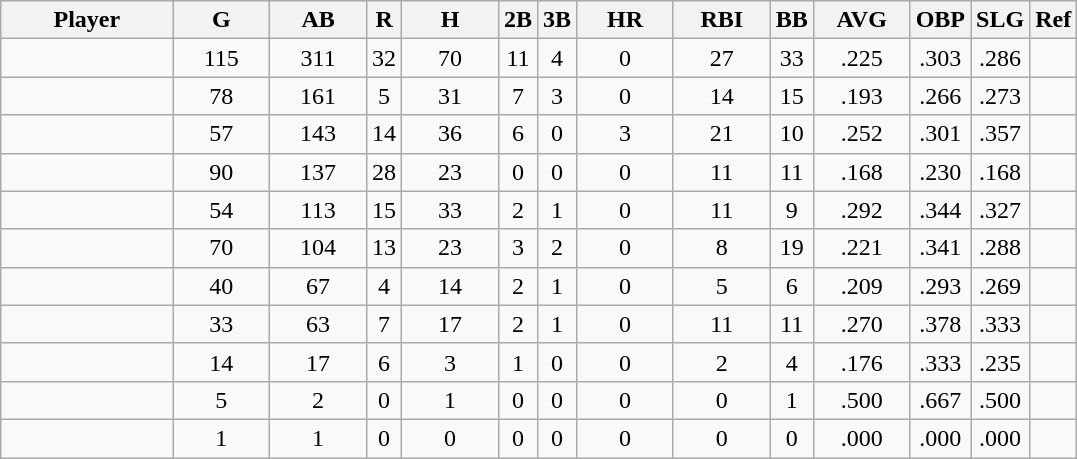<table class="wikitable sortable">
<tr>
<th bgcolor="#DDDDFF" width="16%">Player</th>
<th bgcolor="#DDDDFF" width="9%">G</th>
<th bgcolor="#DDDDFF" width="9%">AB</th>
<th>R</th>
<th bgcolor="#DDDDFF" width="9%">H</th>
<th>2B</th>
<th>3B</th>
<th bgcolor="#DDDDFF" width="9%">HR</th>
<th bgcolor="#DDDDFF" width="9%">RBI</th>
<th>BB</th>
<th bgcolor="#DDDDFF" width="9%">AVG</th>
<th>OBP</th>
<th>SLG</th>
<th>Ref</th>
</tr>
<tr align="center">
<td></td>
<td>115</td>
<td>311</td>
<td>32</td>
<td>70</td>
<td>11</td>
<td>4</td>
<td>0</td>
<td>27</td>
<td>33</td>
<td>.225</td>
<td>.303</td>
<td>.286</td>
<td></td>
</tr>
<tr align="center">
<td></td>
<td>78</td>
<td>161</td>
<td>5</td>
<td>31</td>
<td>7</td>
<td>3</td>
<td>0</td>
<td>14</td>
<td>15</td>
<td>.193</td>
<td>.266</td>
<td>.273</td>
<td></td>
</tr>
<tr align="center">
<td></td>
<td>57</td>
<td>143</td>
<td>14</td>
<td>36</td>
<td>6</td>
<td>0</td>
<td>3</td>
<td>21</td>
<td>10</td>
<td>.252</td>
<td>.301</td>
<td>.357</td>
<td></td>
</tr>
<tr align="center">
<td></td>
<td>90</td>
<td>137</td>
<td>28</td>
<td>23</td>
<td>0</td>
<td>0</td>
<td>0</td>
<td>11</td>
<td>11</td>
<td>.168</td>
<td>.230</td>
<td>.168</td>
<td></td>
</tr>
<tr align="center">
<td></td>
<td>54</td>
<td>113</td>
<td>15</td>
<td>33</td>
<td>2</td>
<td>1</td>
<td>0</td>
<td>11</td>
<td>9</td>
<td>.292</td>
<td>.344</td>
<td>.327</td>
<td></td>
</tr>
<tr align=center>
<td></td>
<td>70</td>
<td>104</td>
<td>13</td>
<td>23</td>
<td>3</td>
<td>2</td>
<td>0</td>
<td>8</td>
<td>19</td>
<td>.221</td>
<td>.341</td>
<td>.288</td>
<td></td>
</tr>
<tr align="center">
<td></td>
<td>40</td>
<td>67</td>
<td>4</td>
<td>14</td>
<td>2</td>
<td>1</td>
<td>0</td>
<td>5</td>
<td>6</td>
<td>.209</td>
<td>.293</td>
<td>.269</td>
<td></td>
</tr>
<tr align="center">
<td></td>
<td>33</td>
<td>63</td>
<td>7</td>
<td>17</td>
<td>2</td>
<td>1</td>
<td>0</td>
<td>11</td>
<td>11</td>
<td>.270</td>
<td>.378</td>
<td>.333</td>
<td></td>
</tr>
<tr align="center">
<td></td>
<td>14</td>
<td>17</td>
<td>6</td>
<td>3</td>
<td>1</td>
<td>0</td>
<td>0</td>
<td>2</td>
<td>4</td>
<td>.176</td>
<td>.333</td>
<td>.235</td>
<td></td>
</tr>
<tr align="center">
<td></td>
<td>5</td>
<td>2</td>
<td>0</td>
<td>1</td>
<td>0</td>
<td>0</td>
<td>0</td>
<td>0</td>
<td>1</td>
<td>.500</td>
<td>.667</td>
<td>.500</td>
<td></td>
</tr>
<tr align="center">
<td></td>
<td>1</td>
<td>1</td>
<td>0</td>
<td>0</td>
<td>0</td>
<td>0</td>
<td>0</td>
<td>0</td>
<td>0</td>
<td>.000</td>
<td>.000</td>
<td>.000</td>
<td></td>
</tr>
</table>
